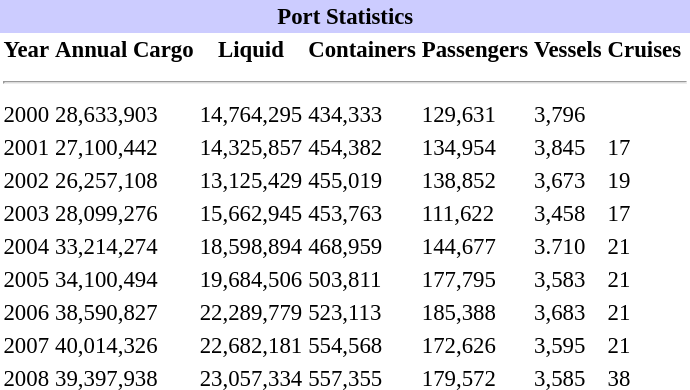<table class="toccolours" align="right" cellpadding="2" cellspacing="0" style="margin:0 0 1em 1em; font-size: 95%;">
<tr>
<th colspan="8" bgcolor="#ccccff" align="center">Port Statistics</th>
</tr>
<tr>
<td align="center"><strong>Year</strong></td>
<td align="center"><strong>Annual Cargo</strong></td>
<td align="center"><strong>Liquid</strong></td>
<td align="center"><strong>Containers</strong></td>
<td align="center"><strong>Passengers</strong></td>
<td align="center"><strong>Vessels</strong></td>
<td align="center"><strong>Cruises</strong></td>
<td align="center"></td>
</tr>
<tr>
<td colspan="8"><hr></td>
</tr>
<tr>
<td>2000</td>
<td>28,633,903</td>
<td>14,764,295</td>
<td>434,333</td>
<td>129,631</td>
<td>3,796</td>
<td></td>
</tr>
<tr>
<td>2001</td>
<td>27,100,442</td>
<td>14,325,857</td>
<td>454,382</td>
<td>134,954</td>
<td>3,845</td>
<td>17</td>
</tr>
<tr>
<td>2002</td>
<td>26,257,108</td>
<td>13,125,429</td>
<td>455,019</td>
<td>138,852</td>
<td>3,673</td>
<td>19</td>
</tr>
<tr>
<td>2003</td>
<td>28,099,276</td>
<td>15,662,945</td>
<td>453,763</td>
<td>111,622</td>
<td>3,458</td>
<td>17</td>
</tr>
<tr>
<td>2004</td>
<td>33,214,274</td>
<td>18,598,894</td>
<td>468,959</td>
<td>144,677</td>
<td>3.710</td>
<td>21</td>
</tr>
<tr>
<td>2005</td>
<td>34,100,494</td>
<td>19,684,506</td>
<td>503,811</td>
<td>177,795</td>
<td>3,583</td>
<td>21</td>
</tr>
<tr>
<td>2006</td>
<td>38,590,827</td>
<td>22,289,779</td>
<td>523,113</td>
<td>185,388</td>
<td>3,683</td>
<td>21</td>
</tr>
<tr>
<td>2007</td>
<td>40,014,326</td>
<td>22,682,181</td>
<td>554,568</td>
<td>172,626</td>
<td>3,595</td>
<td>21</td>
</tr>
<tr>
<td>2008</td>
<td>39,397,938</td>
<td>23,057,334</td>
<td>557,355</td>
<td>179,572</td>
<td>3,585</td>
<td>38</td>
</tr>
</table>
